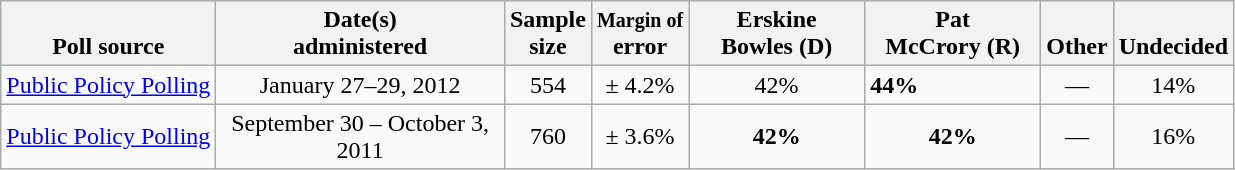<table class="wikitable">
<tr valign= bottom>
<th>Poll source</th>
<th style="width:185px;">Date(s)<br>administered</th>
<th class=small>Sample<br>size</th>
<th><small>Margin of</small><br>error</th>
<th width=110px>Erskine<br>Bowles (D)</th>
<th width=110px>Pat<br>McCrory (R)</th>
<th>Other</th>
<th>Undecided</th>
</tr>
<tr>
<td><a href='#'>Public Policy Polling</a></td>
<td align=center>January 27–29, 2012</td>
<td align=center>554</td>
<td align=center>± 4.2%</td>
<td align=center>42%</td>
<td><strong>44%</strong></td>
<td align=center>—</td>
<td align=center>14%</td>
</tr>
<tr>
<td><a href='#'>Public Policy Polling</a></td>
<td align=center>September 30 – October 3, 2011</td>
<td align=center>760</td>
<td align=center>± 3.6%</td>
<td align=center><strong>42%</strong></td>
<td align=center><strong>42%</strong></td>
<td align=center>—</td>
<td align=center>16%</td>
</tr>
</table>
